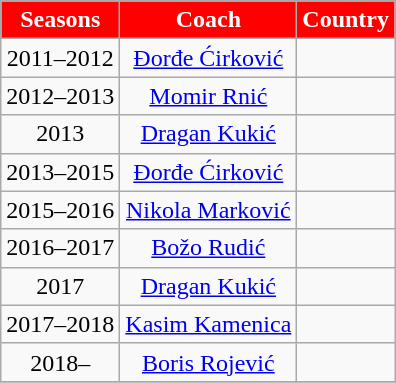<table class="wikitable" style="text-align: center">
<tr>
<th style="color:#FFFFFF; background:#FF0000">Seasons</th>
<th style="color:#FFFFFF; background:#FF0000">Coach</th>
<th style="color:#FFFFFF; background:#FF0000">Country</th>
</tr>
<tr>
<td style="text-align: center">2011–2012</td>
<td style="text-align: center"><a href='#'>Đorđe Ćirković</a></td>
<td style="text-align: center"></td>
</tr>
<tr>
<td style="text-align: center">2012–2013</td>
<td style="text-align: center"><a href='#'>Momir Rnić</a></td>
<td style="text-align: center"></td>
</tr>
<tr>
<td style="text-align: center">2013</td>
<td style="text-align: center"><a href='#'>Dragan Kukić</a></td>
<td style="text-align: center"></td>
</tr>
<tr>
<td style="text-align: center">2013–2015</td>
<td style="text-align: center"><a href='#'>Đorđe Ćirković</a></td>
<td style="text-align: center"></td>
</tr>
<tr>
<td style="text-align: center">2015–2016</td>
<td style="text-align: center"><a href='#'>Nikola Marković</a></td>
<td style="text-align: center"></td>
</tr>
<tr>
<td style="text-align: center">2016–2017</td>
<td style="text-align: center"><a href='#'>Božo Rudić</a></td>
<td style="text-align: center"></td>
</tr>
<tr>
<td style="text-align: center">2017</td>
<td style="text-align: center"><a href='#'>Dragan Kukić</a></td>
<td style="text-align: center"></td>
</tr>
<tr>
<td style="text-align: center">2017–2018</td>
<td style="text-align: center"><a href='#'>Kasim Kamenica</a></td>
<td style="text-align: center"></td>
</tr>
<tr>
<td style="text-align: center">2018–</td>
<td style="text-align: center"><a href='#'>Boris Rojević</a></td>
<td style="text-align: center"></td>
</tr>
<tr>
</tr>
</table>
